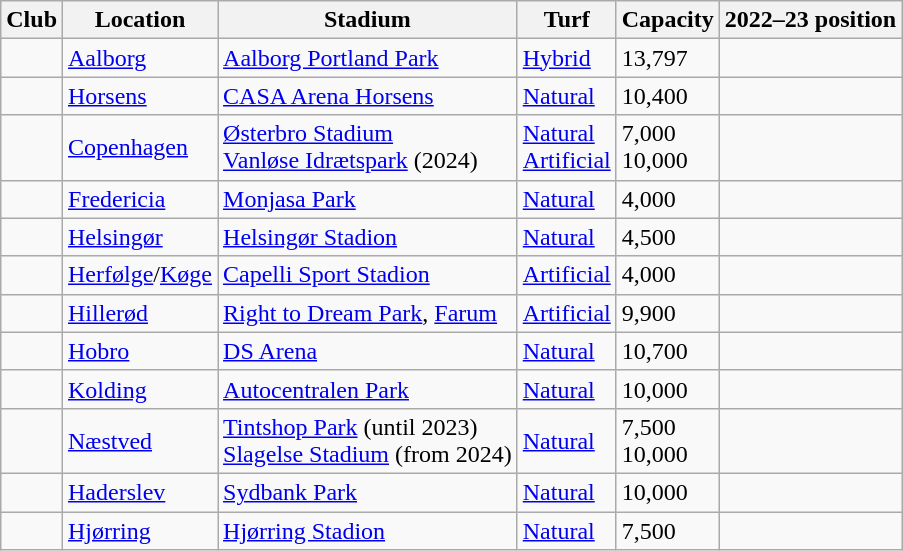<table class="wikitable sortable">
<tr>
<th>Club</th>
<th>Location</th>
<th>Stadium</th>
<th>Turf</th>
<th>Capacity</th>
<th>2022–23 position</th>
</tr>
<tr>
<td></td>
<td><a href='#'>Aalborg</a></td>
<td><a href='#'>Aalborg Portland Park</a></td>
<td><a href='#'>Hybrid</a></td>
<td>13,797</td>
<td></td>
</tr>
<tr>
<td></td>
<td><a href='#'>Horsens</a></td>
<td><a href='#'>CASA Arena Horsens</a></td>
<td><a href='#'>Natural</a></td>
<td>10,400</td>
<td></td>
</tr>
<tr>
<td></td>
<td><a href='#'>Copenhagen</a></td>
<td><a href='#'>Østerbro Stadium</a><br><a href='#'>Vanløse Idrætspark</a> (2024)</td>
<td><a href='#'>Natural</a><br><a href='#'>Artificial</a></td>
<td>7,000<br>10,000</td>
<td></td>
</tr>
<tr>
<td></td>
<td><a href='#'>Fredericia</a></td>
<td><a href='#'>Monjasa Park</a></td>
<td><a href='#'>Natural</a></td>
<td>4,000</td>
<td></td>
</tr>
<tr>
<td></td>
<td><a href='#'>Helsingør</a></td>
<td><a href='#'>Helsingør Stadion</a></td>
<td><a href='#'>Natural</a></td>
<td>4,500</td>
<td></td>
</tr>
<tr>
<td></td>
<td><a href='#'>Herfølge</a>/<a href='#'>Køge</a></td>
<td><a href='#'>Capelli Sport Stadion</a></td>
<td><a href='#'>Artificial</a></td>
<td>4,000</td>
<td></td>
</tr>
<tr>
<td></td>
<td><a href='#'>Hillerød</a></td>
<td><a href='#'>Right to Dream Park</a>, <a href='#'>Farum</a></td>
<td><a href='#'>Artificial</a></td>
<td>9,900</td>
<td></td>
</tr>
<tr>
<td></td>
<td><a href='#'>Hobro</a></td>
<td><a href='#'>DS Arena</a></td>
<td><a href='#'>Natural</a></td>
<td>10,700</td>
<td></td>
</tr>
<tr>
<td></td>
<td><a href='#'>Kolding</a></td>
<td><a href='#'>Autocentralen Park</a></td>
<td><a href='#'>Natural</a></td>
<td>10,000</td>
<td></td>
</tr>
<tr>
<td></td>
<td><a href='#'>Næstved</a></td>
<td><a href='#'>Tintshop Park</a> (until 2023)<br><a href='#'>Slagelse Stadium</a> (from 2024)</td>
<td><a href='#'>Natural</a></td>
<td>7,500<br>10,000</td>
<td></td>
</tr>
<tr>
<td></td>
<td><a href='#'>Haderslev</a></td>
<td><a href='#'>Sydbank Park</a></td>
<td><a href='#'>Natural</a></td>
<td>10,000</td>
<td></td>
</tr>
<tr>
<td></td>
<td><a href='#'>Hjørring</a></td>
<td><a href='#'>Hjørring Stadion</a></td>
<td><a href='#'>Natural</a></td>
<td>7,500</td>
<td></td>
</tr>
</table>
